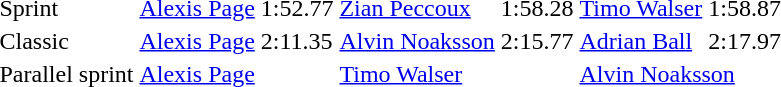<table>
<tr>
<td>Sprint</td>
<td> <a href='#'>Alexis Page</a></td>
<td>1:52.77</td>
<td> <a href='#'>Zian Peccoux</a></td>
<td>1:58.28</td>
<td> <a href='#'>Timo Walser</a></td>
<td>1:58.87</td>
</tr>
<tr>
<td>Classic</td>
<td> <a href='#'>Alexis Page</a></td>
<td>2:11.35</td>
<td> <a href='#'>Alvin Noaksson</a></td>
<td>2:15.77</td>
<td> <a href='#'>Adrian Ball</a></td>
<td>2:17.97</td>
</tr>
<tr>
<td>Parallel sprint</td>
<td colspan="2"> <a href='#'>Alexis Page</a></td>
<td colspan="2"> <a href='#'>Timo Walser</a></td>
<td colspan="2"> <a href='#'>Alvin Noaksson</a></td>
</tr>
</table>
